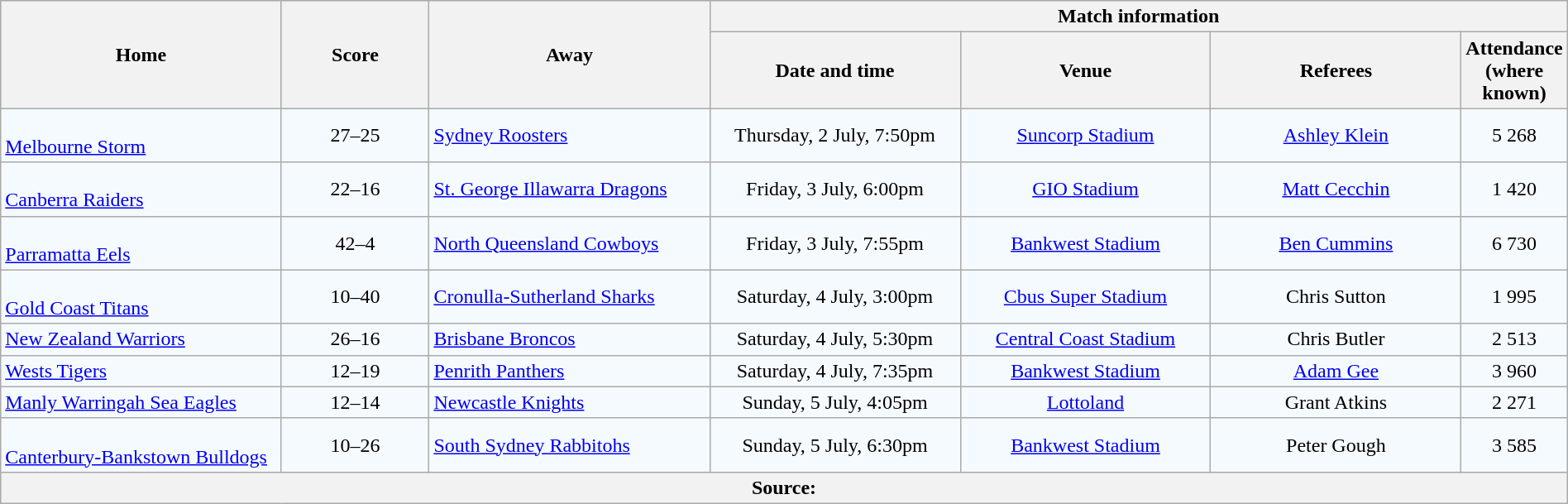<table class="wikitable" style="border-collapse:collapse; text-align:center; width:100%;">
<tr style="background:#c1d8ff;">
<th rowspan="2" style="width:19%;">Home</th>
<th rowspan="2" style="width:10%;">Score</th>
<th rowspan="2" style="width:19%;">Away</th>
<th colspan="5">Match information</th>
</tr>
<tr style="background:#efefef;">
<th width="17%">Date and time</th>
<th width="17%">Venue</th>
<th width="17%">Referees</th>
<th width="5%">Attendance<br>(where known)</th>
</tr>
<tr style="text-align:center; background:#f5faff;">
<td align="left"><br> <a href='#'>Melbourne Storm</a></td>
<td>27–25</td>
<td align="left"> <a href='#'>Sydney Roosters</a></td>
<td>Thursday, 2 July, 7:50pm</td>
<td><a href='#'>Suncorp Stadium</a></td>
<td><a href='#'>Ashley Klein</a></td>
<td>5 268</td>
</tr>
<tr style="text-align:center; background:#f5faff;">
<td align="left"><br> <a href='#'>Canberra Raiders</a></td>
<td>22–16</td>
<td align="left"> <a href='#'>St. George Illawarra Dragons</a></td>
<td>Friday, 3 July, 6:00pm</td>
<td><a href='#'>GIO Stadium</a></td>
<td><a href='#'>Matt Cecchin</a></td>
<td>1 420</td>
</tr>
<tr style="text-align:center; background:#f5faff;">
<td align="left"><br> <a href='#'>Parramatta Eels</a></td>
<td>42–4</td>
<td align="left"> <a href='#'>North Queensland Cowboys</a></td>
<td>Friday, 3 July, 7:55pm</td>
<td><a href='#'>Bankwest Stadium</a></td>
<td><a href='#'>Ben Cummins</a></td>
<td>6 730</td>
</tr>
<tr style="text-align:center; background:#f5faff;">
<td align="left"><br> <a href='#'>Gold Coast Titans</a></td>
<td>10–40</td>
<td align="left"> <a href='#'>Cronulla-Sutherland Sharks</a></td>
<td>Saturday, 4 July, 3:00pm</td>
<td><a href='#'>Cbus Super Stadium</a></td>
<td>Chris Sutton</td>
<td>1 995</td>
</tr>
<tr style="text-align:center; background:#f5faff;">
<td align="left"> <a href='#'>New Zealand Warriors</a></td>
<td>26–16</td>
<td align="left"> <a href='#'>Brisbane Broncos</a></td>
<td>Saturday, 4 July, 5:30pm</td>
<td><a href='#'>Central Coast Stadium</a></td>
<td>Chris Butler</td>
<td>2 513</td>
</tr>
<tr style="text-align:center; background:#f5faff;">
<td align="left"> <a href='#'>Wests Tigers</a></td>
<td>12–19</td>
<td align="left"> <a href='#'>Penrith Panthers</a></td>
<td>Saturday, 4 July, 7:35pm</td>
<td><a href='#'>Bankwest Stadium</a></td>
<td><a href='#'>Adam Gee</a></td>
<td>3 960</td>
</tr>
<tr style="text-align:center; background:#f5faff;">
<td align="left"> <a href='#'>Manly Warringah Sea Eagles</a></td>
<td>12–14</td>
<td align="left"> <a href='#'>Newcastle Knights</a></td>
<td>Sunday, 5 July, 4:05pm</td>
<td><a href='#'>Lottoland</a></td>
<td>Grant Atkins</td>
<td>2 271</td>
</tr>
<tr style="text-align:center; background:#f5faff;">
<td align="left"><br> <a href='#'>Canterbury-Bankstown Bulldogs</a></td>
<td>10–26</td>
<td align="left"> <a href='#'>South Sydney Rabbitohs</a></td>
<td>Sunday, 5 July, 6:30pm</td>
<td><a href='#'>Bankwest Stadium</a></td>
<td>Peter Gough</td>
<td>3 585</td>
</tr>
<tr style="background:#c1d8ff;">
<th colspan="7">Source:</th>
</tr>
</table>
